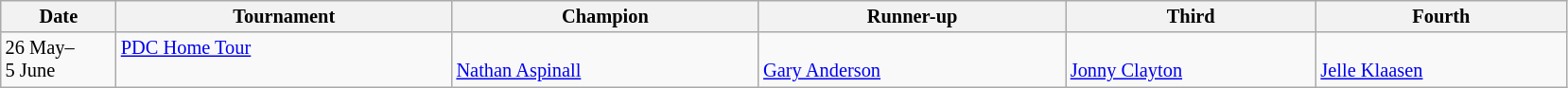<table class=wikitable style=font-size:85%>
<tr>
<th width=75>Date</th>
<th width=230>Tournament</th>
<th width=210>Champion</th>
<th width=210>Runner-up</th>
<th width=170>Third</th>
<th width=170>Fourth</th>
</tr>
<tr valign="top">
<td>26 May–<br>5 June</td>
<td><a href='#'>PDC Home Tour</a><br></td>
<td><br> <a href='#'>Nathan Aspinall</a></td>
<td><br> <a href='#'>Gary Anderson</a></td>
<td><br> <a href='#'>Jonny Clayton</a></td>
<td><br> <a href='#'>Jelle Klaasen</a></td>
</tr>
</table>
